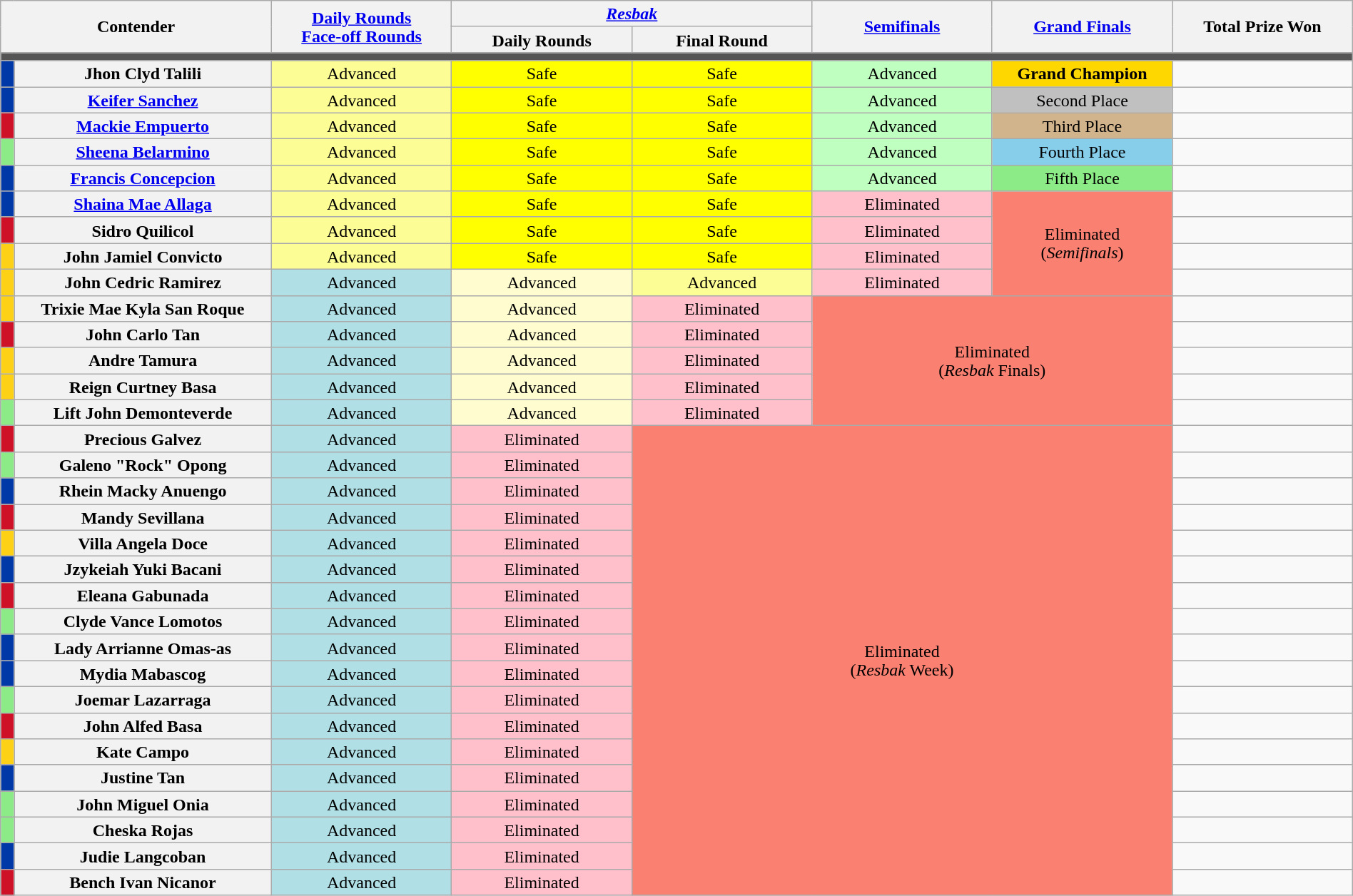<table class="wikitable" style="width:100%; text-align:center; line-height:17px;">
<tr>
<th colspan="2" rowspan="2" width="20%">Contender</th>
<th rowspan="2" width="13.3%"><a href='#'>Daily Rounds<br>Face-off Rounds</a></th>
<th colspan="2"><em><a href='#'>Resbak</a></em></th>
<th rowspan="2" width="13.3%"><a href='#'>Semifinals</a></th>
<th rowspan="2" width="13.3%"><a href='#'>Grand Finals</a></th>
<th rowspan="2" width="13.3%">Total Prize Won</th>
</tr>
<tr>
<th width="13.3%">Daily Rounds</th>
<th width="13.3%">Final Round</th>
</tr>
<tr>
<th colspan="8" style="background-color:#555;"></th>
</tr>
<tr>
<th width="01%" style="background-color:#0038A8;"></th>
<th width="19%">Jhon Clyd Talili</th>
<td style="background-color:#FDFD96;">Advanced</td>
<td style="background-color:yellow">Safe</td>
<td style="background-color:yellow">Safe</td>
<td style="background-color:#BFFFC0;">Advanced</td>
<td style="background-color:gold;"><strong>Grand Champion</strong></td>
<td></td>
</tr>
<tr>
<th style="background-color:#0038A8;"></th>
<th><a href='#'>Keifer Sanchez</a></th>
<td style="background-color:#FDFD96;">Advanced</td>
<td style="background-color:yellow">Safe</td>
<td style="background-color:yellow">Safe</td>
<td style="background-color:#BFFFC0">Advanced</td>
<td style="background-color:silver;">Second Place</td>
<td></td>
</tr>
<tr>
<th style="background-color:#CE1126;"></th>
<th><a href='#'>Mackie Empuerto</a></th>
<td style="background-color:#FDFD96;">Advanced</td>
<td style="background-color:yellow">Safe</td>
<td style="background-color:yellow">Safe</td>
<td style="background-color:#BFFFC0">Advanced</td>
<td style="background-color:tan;">Third Place</td>
<td></td>
</tr>
<tr>
<th style="background-color:#8deb87;"></th>
<th><a href='#'>Sheena Belarmino</a></th>
<td style="background-color:#FDFD96;">Advanced</td>
<td style="background-color:yellow">Safe</td>
<td style="background-color:yellow">Safe</td>
<td style="background-color:#BFFFC0">Advanced</td>
<td style="background-color:skyblue;">Fourth Place</td>
<td></td>
</tr>
<tr>
<th style="background-color:#0038A8;"></th>
<th><a href='#'>Francis Concepcion</a></th>
<td style="background-color:#FDFD96;">Advanced</td>
<td style="background-color:yellow">Safe</td>
<td style="background-color:yellow">Safe</td>
<td style="background-color:#BFFFC0">Advanced</td>
<td style="background-color:#8deb87;">Fifth Place</td>
<td></td>
</tr>
<tr>
<th style="background-color:#0038A8;"></th>
<th><a href='#'>Shaina Mae Allaga</a></th>
<td style="background-color:#FDFD96;">Advanced</td>
<td style="background-color:yellow">Safe</td>
<td style="background-color:yellow">Safe</td>
<td style="background-color:pink;">Eliminated</td>
<td rowspan="4" style="background-color:salmon;">Eliminated<br>(<em>Semifinals</em>)</td>
<td></td>
</tr>
<tr>
<th style="background-color:#CE1126;"></th>
<th>Sidro Quilicol</th>
<td style="background-color:#FDFD96;">Advanced</td>
<td style="background-color:yellow">Safe</td>
<td style="background-color:yellow">Safe</td>
<td style="background-color:pink;">Eliminated</td>
<td></td>
</tr>
<tr>
<th style="background-color:#FCD116;"></th>
<th>John Jamiel Convicto</th>
<td style="background-color:#FDFD96;">Advanced</td>
<td style="background-color:yellow">Safe</td>
<td style="background-color:yellow">Safe</td>
<td style="background-color:pink;">Eliminated</td>
<td></td>
</tr>
<tr>
<th style="background-color:#FCD116;"></th>
<th>John Cedric Ramirez</th>
<td style="background-color:#B0E0E6;">Advanced</td>
<td style="background-color:#FFFDD0;">Advanced</td>
<td style="background-color:#FDFD96;">Advanced</td>
<td style="background-color:pink;">Eliminated</td>
<td></td>
</tr>
<tr>
<th style="background-color:#FCD116;"></th>
<th>Trixie Mae Kyla San Roque</th>
<td style="background-color:#B0E0E6;">Advanced</td>
<td style="background-color:#FFFDD0;">Advanced</td>
<td style="background-color:pink;">Eliminated</td>
<td colspan="2" rowspan="5" style="background:salmon;">Eliminated<br>(<em>Resbak</em> Finals)</td>
<td></td>
</tr>
<tr>
<th style="background-color:#CE1126;"></th>
<th>John Carlo Tan</th>
<td style="background-color:#B0E0E6;">Advanced</td>
<td style="background-color:#FFFDD0;">Advanced</td>
<td style="background-color:pink;">Eliminated</td>
<td></td>
</tr>
<tr>
<th style="background-color:#FCD116;"></th>
<th>Andre Tamura</th>
<td style="background-color:#B0E0E6;">Advanced</td>
<td style="background-color:#FFFDD0;">Advanced</td>
<td style="background-color:pink;">Eliminated</td>
<td></td>
</tr>
<tr>
<th style="background-color:#FCD116;"></th>
<th>Reign Curtney Basa</th>
<td style="background-color:#B0E0E6;">Advanced</td>
<td style="background-color:#FFFDD0;">Advanced</td>
<td style="background-color:pink;">Eliminated</td>
<td></td>
</tr>
<tr>
<th style="background-color:#8deb87;"></th>
<th>Lift John Demonteverde</th>
<td style="background-color:#B0E0E6;">Advanced</td>
<td style="background-color:#FFFDD0;">Advanced</td>
<td style="background-color:pink;">Eliminated</td>
<td></td>
</tr>
<tr>
<th style="background-color:#CE1126;"></th>
<th>Precious Galvez</th>
<td style="background-color:#B0E0E6;">Advanced</td>
<td style="background-color:pink;">Eliminated</td>
<td colspan="3" rowspan="18" style="background:salmon;">Eliminated<br>(<em>Resbak</em> Week)</td>
<td></td>
</tr>
<tr>
<th style="background-color:#8deb87;"></th>
<th>Galeno "Rock" Opong</th>
<td style="background-color:#B0E0E6;">Advanced</td>
<td style="background-color:pink;">Eliminated</td>
<td></td>
</tr>
<tr>
<th style="background-color:#0038A8;"></th>
<th>Rhein Macky Anuengo</th>
<td style="background-color:#B0E0E6;">Advanced</td>
<td style="background-color:pink;">Eliminated</td>
<td></td>
</tr>
<tr>
<th style="background-color:#CE1126;"></th>
<th>Mandy Sevillana</th>
<td style="background-color:#B0E0E6;">Advanced</td>
<td style="background-color:pink;">Eliminated</td>
<td></td>
</tr>
<tr>
<th style="background-color:#FCD116;"></th>
<th>Villa Angela Doce</th>
<td style="background-color:#B0E0E6;">Advanced</td>
<td style="background-color:pink;">Eliminated</td>
<td></td>
</tr>
<tr>
<th style="background-color:#0038A8;"></th>
<th>Jzykeiah Yuki Bacani</th>
<td style="background-color:#B0E0E6;">Advanced</td>
<td style="background-color:pink;">Eliminated</td>
<td></td>
</tr>
<tr>
<th style="background-color:#CE1126;"></th>
<th>Eleana Gabunada</th>
<td style="background-color:#B0E0E6;">Advanced</td>
<td style="background-color:pink;">Eliminated</td>
<td></td>
</tr>
<tr>
<th style="background-color:#8deb87;"></th>
<th>Clyde Vance Lomotos</th>
<td style="background-color:#B0E0E6;">Advanced</td>
<td style="background-color:pink;">Eliminated</td>
<td></td>
</tr>
<tr>
<th style="background-color:#0038A8;"></th>
<th>Lady Arrianne Omas-as</th>
<td style="background-color:#B0E0E6;">Advanced</td>
<td style="background-color:pink;">Eliminated</td>
<td></td>
</tr>
<tr>
<th style="background-color:#0038A8;"></th>
<th>Mydia Mabascog</th>
<td style="background-color:#B0E0E6;">Advanced</td>
<td style="background-color:pink;">Eliminated</td>
<td></td>
</tr>
<tr>
<th style="background-color:#8deb87;"></th>
<th>Joemar Lazarraga</th>
<td style="background-color:#B0E0E6;">Advanced</td>
<td style="background-color:pink;">Eliminated</td>
<td></td>
</tr>
<tr>
<th style="background-color:#CE1126;"></th>
<th>John Alfed Basa</th>
<td style="background-color:#B0E0E6;">Advanced</td>
<td style="background-color:pink;">Eliminated</td>
<td></td>
</tr>
<tr>
<th style="background-color:#FCD116;"></th>
<th>Kate Campo</th>
<td style="background-color:#B0E0E6;">Advanced</td>
<td style="background-color:pink;">Eliminated</td>
<td></td>
</tr>
<tr>
<th style="background-color:#0038A8;"></th>
<th>Justine Tan</th>
<td style="background-color:#B0E0E6;">Advanced</td>
<td style="background-color:pink;">Eliminated</td>
<td></td>
</tr>
<tr>
<th style="background-color:#8deb87;"></th>
<th>John Miguel Onia</th>
<td style="background-color:#B0E0E6;">Advanced</td>
<td style="background-color:pink;">Eliminated</td>
<td></td>
</tr>
<tr>
<th style="background-color:#8deb87;"></th>
<th>Cheska Rojas</th>
<td style="background-color:#B0E0E6;">Advanced</td>
<td style="background-color:pink;">Eliminated</td>
<td></td>
</tr>
<tr>
<th style="background-color:#0038A8;"></th>
<th>Judie Langcoban</th>
<td style="background-color:#B0E0E6;">Advanced</td>
<td style="background-color:pink;">Eliminated</td>
<td></td>
</tr>
<tr>
<th style="background-color:#CE1126;"></th>
<th>Bench Ivan Nicanor</th>
<td style="background-color:#B0E0E6;">Advanced</td>
<td style="background-color:pink;">Eliminated</td>
<td></td>
</tr>
</table>
